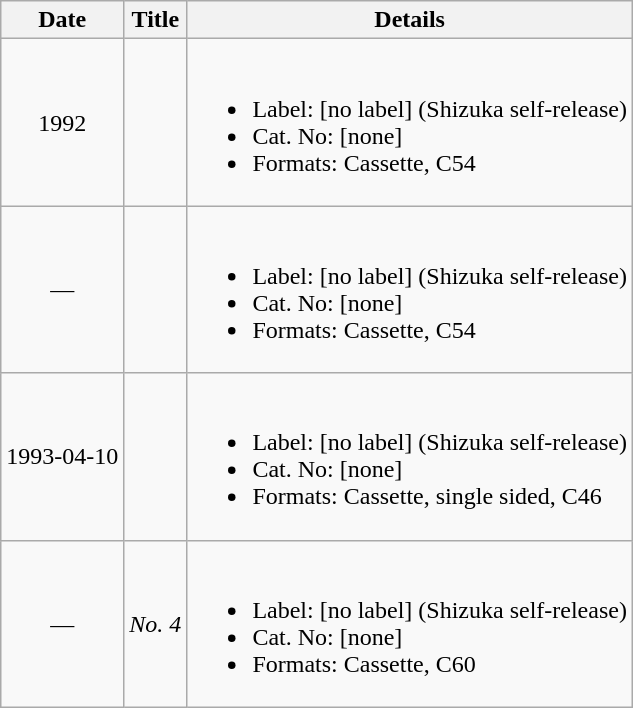<table class="wikitable sortable">
<tr>
<th>Date</th>
<th>Title</th>
<th class="unsortable">Details</th>
</tr>
<tr>
<td align="center">1992</td>
<td align="center"></td>
<td><br><ul><li>Label: [no label] (Shizuka self-release)</li><li>Cat. No: [none]</li><li>Formats: Cassette, C54</li></ul></td>
</tr>
<tr>
<td align="center">—</td>
<td align="center"></td>
<td><br><ul><li>Label: [no label] (Shizuka self-release)</li><li>Cat. No: [none]</li><li>Formats: Cassette, C54</li></ul></td>
</tr>
<tr>
<td align="center">1993-04-10</td>
<td align="center"></td>
<td><br><ul><li>Label: [no label] (Shizuka self-release)</li><li>Cat. No: [none]</li><li>Formats: Cassette, single sided, C46</li></ul></td>
</tr>
<tr>
<td align="center">—</td>
<td align="center"><em>No. 4</em></td>
<td><br><ul><li>Label: [no label] (Shizuka self-release)</li><li>Cat. No: [none]</li><li>Formats: Cassette, C60</li></ul></td>
</tr>
</table>
